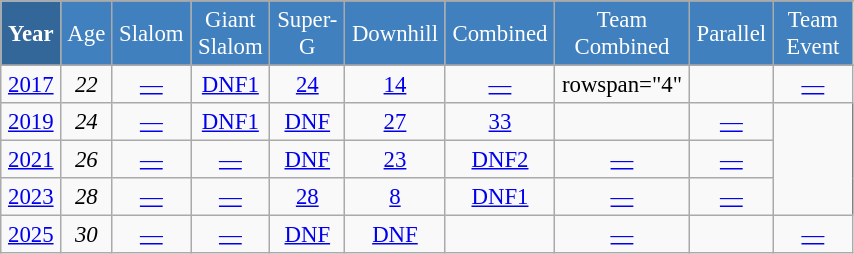<table class="wikitable" style="font-size:95%; text-align:center; border:grey solid 1px; border-collapse:collapse;" width="45%">
<tr style="background-color:#369; color:white;">
<td rowspan="2" colspan="1" width="5%"><strong>Year</strong></td>
</tr>
<tr style="background-color:#4180be; color:white;">
<td width="3%">Age</td>
<td width="5%">Slalom</td>
<td width="5%">Giant<br>Slalom</td>
<td width="5%">Super-G</td>
<td width="5%">Downhill</td>
<td width="5%">Combined</td>
<td width="5%">Team Combined</td>
<td width="5%">Parallel</td>
<td width="5%">Team<br> Event </td>
</tr>
<tr style="background-color:#8CB2D8; color:white;">
</tr>
<tr>
<td><a href='#'>2017</a></td>
<td><em>22</em></td>
<td><a href='#'>—</a></td>
<td><a href='#'>DNF1</a></td>
<td><a href='#'>24</a></td>
<td><a href='#'>14</a></td>
<td><a href='#'>—</a></td>
<td>rowspan="4" </td>
<td></td>
<td><a href='#'>—</a></td>
</tr>
<tr>
<td><a href='#'>2019</a></td>
<td><em>24</em></td>
<td><a href='#'>—</a></td>
<td><a href='#'>DNF1</a></td>
<td><a href='#'>DNF</a></td>
<td><a href='#'>27</a></td>
<td><a href='#'>33</a></td>
<td></td>
<td><a href='#'>—</a></td>
</tr>
<tr>
<td><a href='#'>2021</a></td>
<td><em>26</em></td>
<td><a href='#'>—</a></td>
<td><a href='#'>—</a></td>
<td><a href='#'>DNF</a></td>
<td><a href='#'>23</a></td>
<td><a href='#'>DNF2</a></td>
<td><a href='#'>—</a></td>
<td><a href='#'>—</a></td>
</tr>
<tr>
<td><a href='#'>2023</a></td>
<td><em>28</em></td>
<td><a href='#'>—</a></td>
<td><a href='#'>—</a></td>
<td><a href='#'>28</a></td>
<td><a href='#'>8</a></td>
<td><a href='#'>DNF1</a></td>
<td><a href='#'>—</a></td>
<td><a href='#'>—</a></td>
</tr>
<tr>
<td><a href='#'>2025</a></td>
<td><em>30</em></td>
<td><a href='#'>—</a></td>
<td><a href='#'>—</a></td>
<td><a href='#'>DNF</a></td>
<td><a href='#'>DNF</a></td>
<td></td>
<td><a href='#'>—</a></td>
<td></td>
<td><a href='#'>—</a></td>
</tr>
</table>
